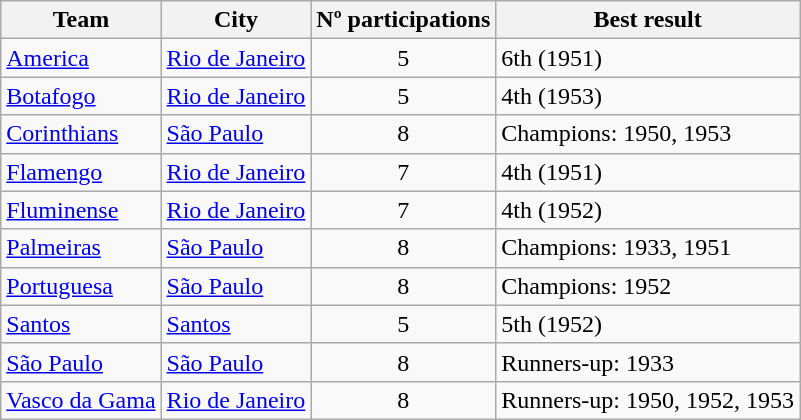<table class="wikitable sortable">
<tr>
<th>Team</th>
<th>City</th>
<th>Nº participations</th>
<th>Best result</th>
</tr>
<tr>
<td><a href='#'>America</a></td>
<td> <a href='#'>Rio de Janeiro</a></td>
<td align=center>5</td>
<td>6th (1951)</td>
</tr>
<tr>
<td><a href='#'>Botafogo</a></td>
<td> <a href='#'>Rio de Janeiro</a></td>
<td align=center>5</td>
<td>4th (1953)</td>
</tr>
<tr>
<td><a href='#'>Corinthians</a></td>
<td> <a href='#'>São Paulo</a></td>
<td align=center>8</td>
<td>Champions: 1950, 1953</td>
</tr>
<tr>
<td><a href='#'>Flamengo</a></td>
<td> <a href='#'>Rio de Janeiro</a></td>
<td align=center>7</td>
<td>4th (1951)</td>
</tr>
<tr>
<td><a href='#'>Fluminense</a></td>
<td> <a href='#'>Rio de Janeiro</a></td>
<td align=center>7</td>
<td>4th (1952)</td>
</tr>
<tr>
<td><a href='#'>Palmeiras</a></td>
<td> <a href='#'>São Paulo</a></td>
<td align=center>8</td>
<td>Champions: 1933, 1951</td>
</tr>
<tr>
<td><a href='#'>Portuguesa</a></td>
<td> <a href='#'>São Paulo</a></td>
<td align=center>8</td>
<td>Champions: 1952</td>
</tr>
<tr>
<td><a href='#'>Santos</a></td>
<td> <a href='#'>Santos</a></td>
<td align=center>5</td>
<td>5th (1952)</td>
</tr>
<tr>
<td><a href='#'>São Paulo</a></td>
<td> <a href='#'>São Paulo</a></td>
<td align=center>8</td>
<td>Runners-up: 1933</td>
</tr>
<tr>
<td><a href='#'>Vasco da Gama</a></td>
<td> <a href='#'>Rio de Janeiro</a></td>
<td align=center>8</td>
<td>Runners-up: 1950, 1952, 1953</td>
</tr>
</table>
